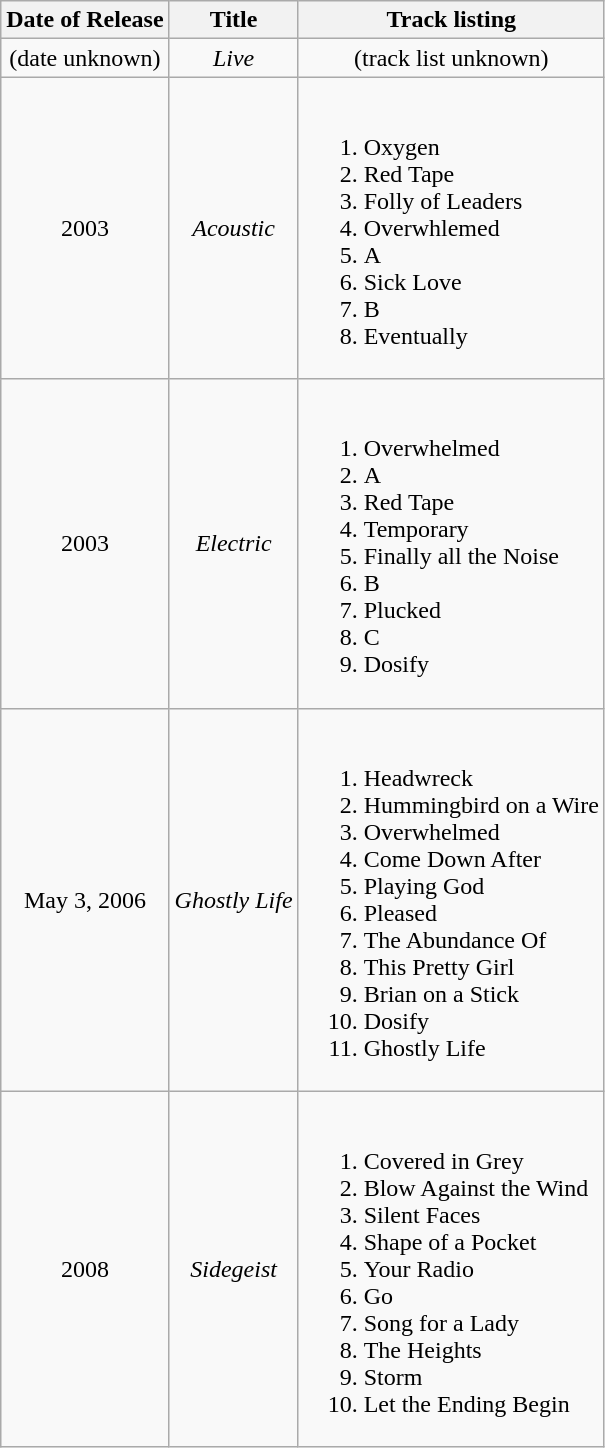<table class="wikitable">
<tr>
<th>Date of Release</th>
<th>Title</th>
<th>Track listing</th>
</tr>
<tr align="center">
<td>(date unknown)</td>
<td><em>Live</em></td>
<td>(track list unknown)</td>
</tr>
<tr align="center">
<td>2003</td>
<td><em>Acoustic</em></td>
<td align="left"><br><ol><li>Oxygen</li><li>Red Tape</li><li>Folly of Leaders</li><li>Overwhlemed</li><li>A</li><li>Sick Love</li><li>B</li><li>Eventually</li></ol></td>
</tr>
<tr align="center">
<td>2003</td>
<td><em>Electric</em></td>
<td align="left"><br><ol><li>Overwhelmed</li><li>A</li><li>Red Tape</li><li>Temporary</li><li>Finally all the Noise</li><li>B</li><li>Plucked</li><li>C</li><li>Dosify</li></ol></td>
</tr>
<tr align="center">
<td>May 3, 2006</td>
<td><em>Ghostly Life</em></td>
<td align="left"><br><ol><li>Headwreck</li><li>Hummingbird on a Wire</li><li>Overwhelmed</li><li>Come Down After</li><li>Playing God</li><li>Pleased</li><li>The Abundance Of</li><li>This Pretty Girl</li><li>Brian on a Stick</li><li>Dosify</li><li>Ghostly Life</li></ol></td>
</tr>
<tr align="center">
<td>2008</td>
<td><em>Sidegeist</em></td>
<td align="left"><br><ol><li>Covered in Grey</li><li>Blow Against the Wind</li><li>Silent Faces</li><li>Shape of a Pocket</li><li>Your Radio</li><li>Go</li><li>Song for a Lady</li><li>The Heights</li><li>Storm</li><li>Let the Ending Begin</li></ol></td>
</tr>
</table>
